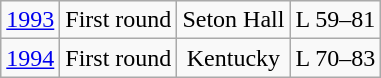<table class="wikitable">
<tr align="center">
<td><a href='#'>1993</a></td>
<td>First round</td>
<td>Seton Hall</td>
<td>L 59–81</td>
</tr>
<tr align="center">
<td><a href='#'>1994</a></td>
<td>First round</td>
<td>Kentucky</td>
<td>L 70–83</td>
</tr>
</table>
